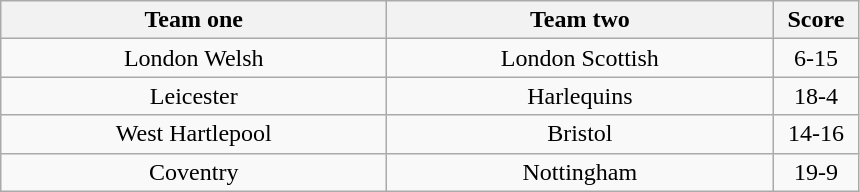<table class="wikitable" style="text-align: center">
<tr>
<th width=250>Team one</th>
<th width=250>Team two</th>
<th width=50>Score</th>
</tr>
<tr>
<td>London Welsh</td>
<td>London Scottish</td>
<td>6-15</td>
</tr>
<tr>
<td>Leicester</td>
<td>Harlequins</td>
<td>18-4</td>
</tr>
<tr>
<td>West Hartlepool</td>
<td>Bristol</td>
<td>14-16</td>
</tr>
<tr>
<td>Coventry</td>
<td>Nottingham</td>
<td>19-9</td>
</tr>
</table>
